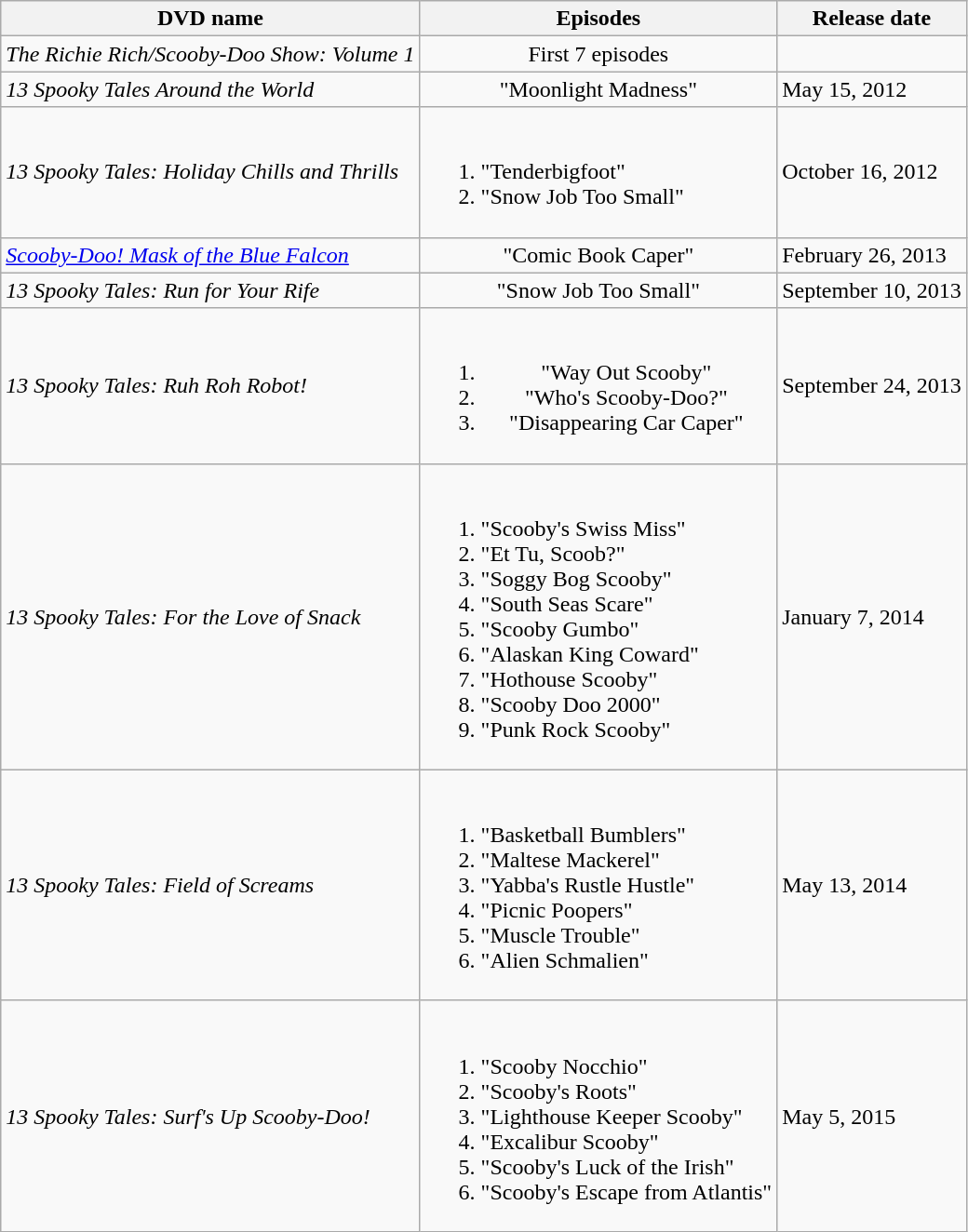<table class="wikitable">
<tr>
<th>DVD name</th>
<th>Episodes</th>
<th>Release date</th>
</tr>
<tr>
<td><em>The Richie Rich/Scooby-Doo Show: Volume 1</em></td>
<td style="text-align:center;">First 7 episodes</td>
<td></td>
</tr>
<tr>
<td><em>13 Spooky Tales Around the World</em></td>
<td style="text-align:center;">"Moonlight Madness"</td>
<td>May 15, 2012</td>
</tr>
<tr>
<td><em>13 Spooky Tales: Holiday Chills and Thrills</em></td>
<td><br><ol><li>"Tenderbigfoot"</li><li>"Snow Job Too Small"</li></ol></td>
<td>October 16, 2012</td>
</tr>
<tr>
<td><em><a href='#'>Scooby-Doo! Mask of the Blue Falcon</a></em></td>
<td style="text-align:center;">"Comic Book Caper"</td>
<td>February 26, 2013</td>
</tr>
<tr>
<td><em>13 Spooky Tales: Run for Your Rife</em></td>
<td style="text-align:center;">"Snow Job Too Small"</td>
<td>September 10, 2013</td>
</tr>
<tr>
<td><em>13 Spooky Tales: Ruh Roh Robot!</em></td>
<td style="text-align:center;"><br><ol><li>"Way Out Scooby"</li><li>"Who's Scooby-Doo?"</li><li>"Disappearing Car Caper"</li></ol></td>
<td>September 24, 2013</td>
</tr>
<tr>
<td><em>13 Spooky Tales: For the Love of Snack</em></td>
<td><br><ol><li>"Scooby's Swiss Miss"</li><li>"Et Tu, Scoob?"</li><li>"Soggy Bog Scooby"</li><li>"South Seas Scare"</li><li>"Scooby Gumbo"</li><li>"Alaskan King Coward"</li><li>"Hothouse Scooby"</li><li>"Scooby Doo 2000"</li><li>"Punk Rock Scooby"</li></ol></td>
<td>January 7, 2014</td>
</tr>
<tr>
<td><em>13 Spooky Tales: Field of Screams</em></td>
<td><br><ol><li>"Basketball Bumblers"</li><li>"Maltese Mackerel"</li><li>"Yabba's Rustle Hustle"</li><li>"Picnic Poopers"</li><li>"Muscle Trouble"</li><li>"Alien Schmalien"</li></ol></td>
<td>May 13, 2014</td>
</tr>
<tr>
<td><em>13 Spooky Tales: Surf's Up Scooby-Doo!</em></td>
<td><br><ol><li>"Scooby Nocchio"</li><li>"Scooby's Roots"</li><li>"Lighthouse Keeper Scooby"</li><li>"Excalibur Scooby"</li><li>"Scooby's Luck of the Irish"</li><li>"Scooby's Escape from Atlantis"</li></ol></td>
<td>May 5, 2015</td>
</tr>
</table>
